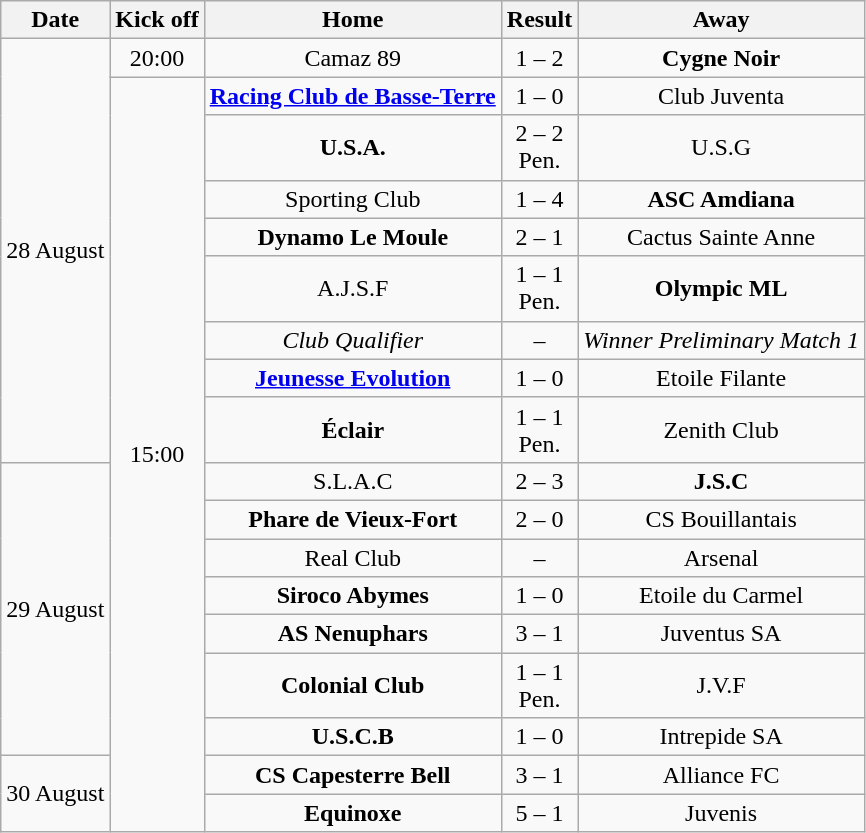<table class="wikitable" style="text-align: center">
<tr>
<th scope="col">Date</th>
<th scope="col">Kick off</th>
<th scope="col">Home</th>
<th scope="col">Result</th>
<th scope="col">Away</th>
</tr>
<tr>
<td align=center rowspan=9>28 August</td>
<td>20:00</td>
<td>Camaz 89</td>
<td>1 – 2</td>
<td><strong>Cygne Noir</strong></td>
</tr>
<tr>
<td rowspan="17">15:00</td>
<td><strong><a href='#'>Racing Club de Basse-Terre</a></strong></td>
<td>1 – 0</td>
<td>Club Juventa</td>
</tr>
<tr>
<td><strong>U.S.A.</strong></td>
<td>2 – 2 <br> Pen.</td>
<td>U.S.G</td>
</tr>
<tr>
<td>Sporting Club</td>
<td>1 – 4</td>
<td><strong>ASC Amdiana</strong></td>
</tr>
<tr>
<td><strong>Dynamo Le Moule</strong></td>
<td>2 – 1</td>
<td>Cactus Sainte Anne</td>
</tr>
<tr>
<td>A.J.S.F</td>
<td>1 – 1 <br> Pen.</td>
<td><strong>Olympic ML</strong></td>
</tr>
<tr>
<td><em>Club Qualifier</em></td>
<td>–</td>
<td><em>Winner Preliminary Match 1</em></td>
</tr>
<tr>
<td><strong><a href='#'>Jeunesse Evolution</a></strong></td>
<td>1 – 0</td>
<td>Etoile Filante</td>
</tr>
<tr>
<td><strong>Éclair</strong></td>
<td>1 – 1 <br> Pen.</td>
<td>Zenith Club</td>
</tr>
<tr>
<td rowspan="7">29 August</td>
<td>S.L.A.C</td>
<td>2 – 3</td>
<td><strong>J.S.C</strong></td>
</tr>
<tr>
<td><strong>Phare de Vieux-Fort</strong></td>
<td>2 – 0</td>
<td>CS Bouillantais</td>
</tr>
<tr>
<td>Real Club</td>
<td>–</td>
<td>Arsenal</td>
</tr>
<tr>
<td><strong>Siroco Abymes</strong></td>
<td>1 – 0</td>
<td>Etoile du Carmel</td>
</tr>
<tr>
<td><strong>AS Nenuphars</strong></td>
<td>3 – 1</td>
<td>Juventus SA</td>
</tr>
<tr>
<td><strong>Colonial Club</strong></td>
<td>1 – 1 <br> Pen.</td>
<td>J.V.F</td>
</tr>
<tr>
<td><strong>U.S.C.B</strong></td>
<td>1 – 0</td>
<td>Intrepide SA</td>
</tr>
<tr>
<td rowspan="2">30 August</td>
<td><strong>CS Capesterre Bell</strong></td>
<td>3 – 1</td>
<td>Alliance FC</td>
</tr>
<tr>
<td><strong>Equinoxe</strong></td>
<td>5 – 1</td>
<td>Juvenis</td>
</tr>
</table>
